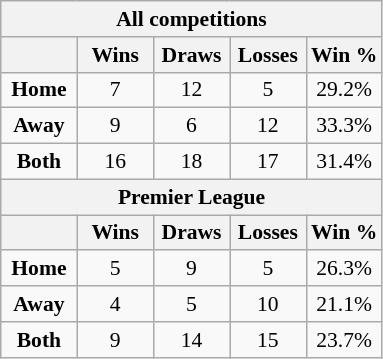<table class="wikitable floatright" style="font-size: 90%; text-align: center;">
<tr>
<th colspan=5 style="border-top:1px #aaa solid">All competitions</th>
</tr>
<tr>
<th style="width:20%"></th>
<th style="width:20%">Wins</th>
<th style="width:20%">Draws</th>
<th style="width:20%">Losses</th>
<th style="width:20%">Win %</th>
</tr>
<tr>
<td><strong>Home</strong></td>
<td>7</td>
<td>12</td>
<td>5</td>
<td>29.2%</td>
</tr>
<tr>
<td><strong>Away</strong></td>
<td>9</td>
<td>6</td>
<td>12</td>
<td>33.3%</td>
</tr>
<tr>
<td><strong>Both</strong></td>
<td>16</td>
<td>18</td>
<td>17</td>
<td>31.4%</td>
</tr>
<tr>
<th colspan=5 style="border-top:1px #aaa solid">Premier League</th>
</tr>
<tr>
<th style="width:20%"></th>
<th style="width:20%">Wins</th>
<th style="width:20%">Draws</th>
<th style="width:20%">Losses</th>
<th style="width:20%">Win %</th>
</tr>
<tr>
<td><strong>Home</strong></td>
<td>5</td>
<td>9</td>
<td>5</td>
<td>26.3%</td>
</tr>
<tr>
<td><strong>Away</strong></td>
<td>4</td>
<td>5</td>
<td>10</td>
<td>21.1%</td>
</tr>
<tr>
<td><strong>Both</strong></td>
<td>9</td>
<td>14</td>
<td>15</td>
<td>23.7%</td>
</tr>
</table>
